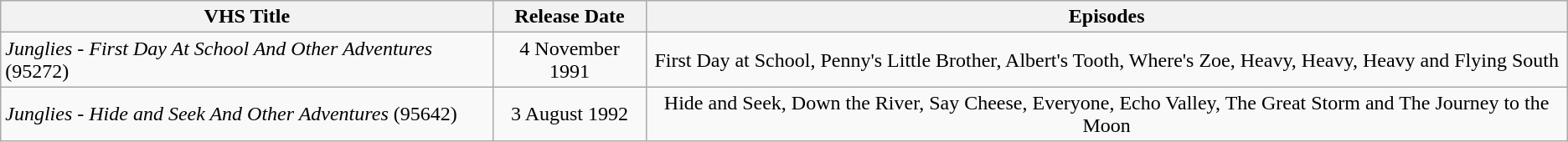<table class="wikitable">
<tr>
<th>VHS Title</th>
<th>Release Date</th>
<th>Episodes</th>
</tr>
<tr>
<td><em>Junglies - First Day At School And Other Adventures</em> (95272)</td>
<td align="center">4 November 1991</td>
<td align="center">First Day at School, Penny's Little Brother, Albert's Tooth, Where's Zoe, Heavy, Heavy, Heavy and Flying South</td>
</tr>
<tr>
<td><em>Junglies - Hide and Seek And Other Adventures</em> (95642)</td>
<td align="center">3 August 1992</td>
<td align="center">Hide and Seek, Down the River, Say Cheese, Everyone, Echo Valley, The Great Storm and The Journey to the Moon</td>
</tr>
</table>
